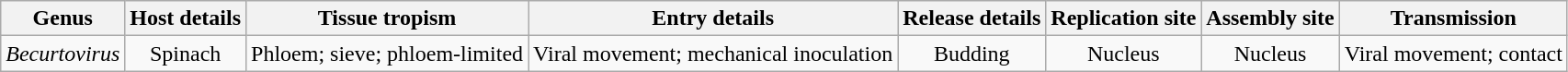<table class="wikitable sortable" style="text-align:center">
<tr>
<th>Genus</th>
<th>Host details</th>
<th>Tissue tropism</th>
<th>Entry details</th>
<th>Release details</th>
<th>Replication site</th>
<th>Assembly site</th>
<th>Transmission</th>
</tr>
<tr>
<td><em>Becurtovirus</em></td>
<td>Spinach</td>
<td>Phloem; sieve; phloem-limited</td>
<td>Viral movement; mechanical inoculation</td>
<td>Budding</td>
<td>Nucleus</td>
<td>Nucleus</td>
<td>Viral movement; contact</td>
</tr>
</table>
